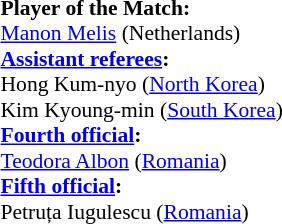<table width=50% style="font-size: 90%">
<tr>
<td><br><strong>Player of the Match:</strong>
<br><a href='#'>Manon Melis</a> (Netherlands)<br><strong><a href='#'>Assistant referees</a>:</strong>
<br>Hong Kum-nyo (<a href='#'>North Korea</a>)
<br>Kim Kyoung-min (<a href='#'>South Korea</a>)
<br><strong><a href='#'>Fourth official</a>:</strong>
<br><a href='#'>Teodora Albon</a> (<a href='#'>Romania</a>)
<br><strong><a href='#'>Fifth official</a>:</strong>
<br>Petruța Iugulescu (<a href='#'>Romania</a>)</td>
</tr>
</table>
